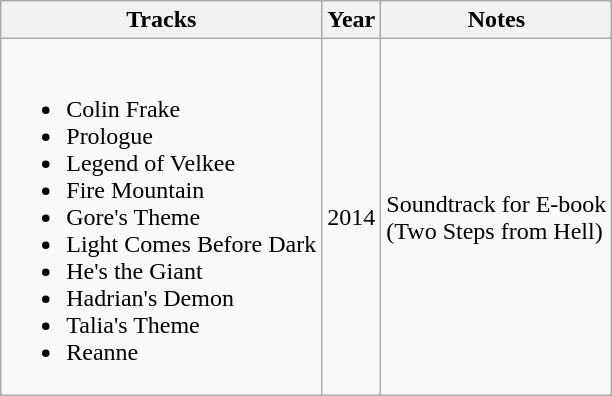<table class="wikitable sortable">
<tr>
<th>Tracks</th>
<th>Year</th>
<th>Notes</th>
</tr>
<tr>
<td><br><ul><li>Colin Frake</li><li>Prologue</li><li>Legend of Velkee</li><li>Fire Mountain</li><li>Gore's Theme</li><li>Light Comes Before Dark</li><li>He's the Giant</li><li>Hadrian's Demon</li><li>Talia's Theme</li><li>Reanne</li></ul></td>
<td>2014</td>
<td>Soundtrack for E-book<br>(Two Steps from Hell)</td>
</tr>
</table>
